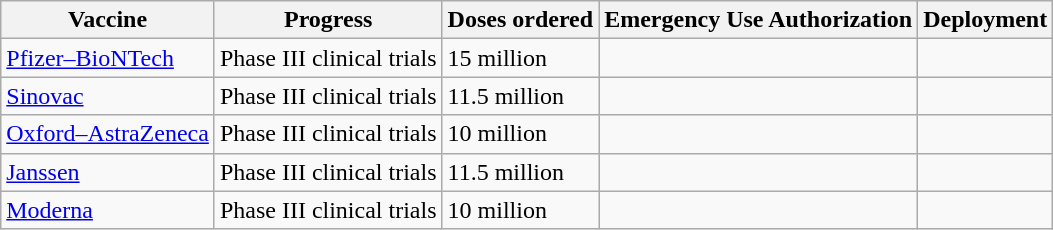<table class="wikitable">
<tr>
<th>Vaccine</th>
<th>Progress</th>
<th>Doses ordered</th>
<th>Emergency Use Authorization</th>
<th>Deployment</th>
</tr>
<tr>
<td><a href='#'>Pfizer–BioNTech</a></td>
<td>Phase III clinical trials</td>
<td>15 million</td>
<td></td>
<td></td>
</tr>
<tr>
<td><a href='#'>Sinovac</a></td>
<td>Phase III clinical trials</td>
<td>11.5 million</td>
<td></td>
<td></td>
</tr>
<tr>
<td><a href='#'>Oxford–AstraZeneca</a></td>
<td>Phase III clinical trials</td>
<td>10 million</td>
<td></td>
<td></td>
</tr>
<tr>
<td><a href='#'>Janssen</a></td>
<td>Phase III clinical trials</td>
<td>11.5 million</td>
<td></td>
<td></td>
</tr>
<tr>
<td><a href='#'>Moderna</a></td>
<td>Phase III clinical trials</td>
<td>10 million</td>
<td></td>
<td></td>
</tr>
</table>
